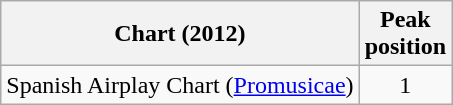<table class="wikitable">
<tr>
<th scope="col">Chart (2012)</th>
<th scope="col">Peak<br>position</th>
</tr>
<tr>
<td>Spanish Airplay Chart (<a href='#'>Promusicae</a>)</td>
<td style="text-align:center;">1</td>
</tr>
</table>
